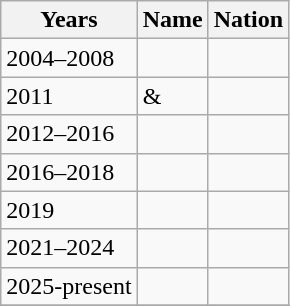<table class="wikitable sortable">
<tr>
<th>Years</th>
<th>Name</th>
<th>Nation</th>
</tr>
<tr>
<td>2004–2008</td>
<td></td>
<td></td>
</tr>
<tr>
<td>2011</td>
<td> & </td>
<td></td>
</tr>
<tr>
<td>2012–2016</td>
<td></td>
<td></td>
</tr>
<tr>
<td>2016–2018</td>
<td></td>
<td></td>
</tr>
<tr>
<td>2019</td>
<td></td>
<td></td>
</tr>
<tr>
<td>2021–2024</td>
<td></td>
<td></td>
</tr>
<tr>
<td>2025-present</td>
<td></td>
<td></td>
</tr>
<tr>
</tr>
</table>
